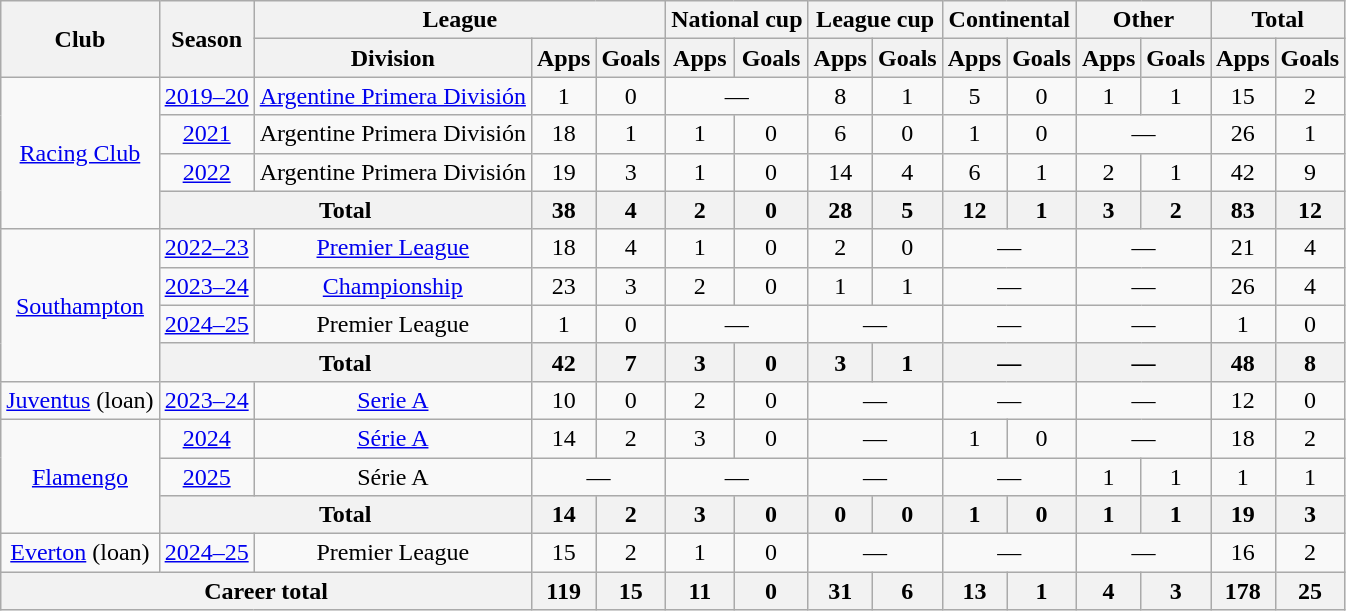<table class="wikitable" style="text-align:center">
<tr>
<th rowspan="2">Club</th>
<th rowspan="2">Season</th>
<th colspan="3">League</th>
<th colspan="2">National cup</th>
<th colspan="2">League cup</th>
<th colspan="2">Continental</th>
<th colspan="2">Other</th>
<th colspan="2">Total</th>
</tr>
<tr>
<th>Division</th>
<th>Apps</th>
<th>Goals</th>
<th>Apps</th>
<th>Goals</th>
<th>Apps</th>
<th>Goals</th>
<th>Apps</th>
<th>Goals</th>
<th>Apps</th>
<th>Goals</th>
<th>Apps</th>
<th>Goals</th>
</tr>
<tr>
<td rowspan="4"><a href='#'>Racing Club</a></td>
<td><a href='#'>2019–20</a></td>
<td><a href='#'>Argentine Primera División</a></td>
<td>1</td>
<td>0</td>
<td colspan="2">—</td>
<td>8</td>
<td>1</td>
<td>5</td>
<td>0</td>
<td>1</td>
<td>1</td>
<td>15</td>
<td>2</td>
</tr>
<tr>
<td><a href='#'>2021</a></td>
<td>Argentine Primera División</td>
<td>18</td>
<td>1</td>
<td>1</td>
<td>0</td>
<td>6</td>
<td>0</td>
<td>1</td>
<td>0</td>
<td colspan="2">—</td>
<td>26</td>
<td>1</td>
</tr>
<tr>
<td><a href='#'>2022</a></td>
<td>Argentine Primera División</td>
<td>19</td>
<td>3</td>
<td>1</td>
<td>0</td>
<td>14</td>
<td>4</td>
<td>6</td>
<td>1</td>
<td>2</td>
<td>1</td>
<td>42</td>
<td>9</td>
</tr>
<tr>
<th colspan="2">Total</th>
<th>38</th>
<th>4</th>
<th>2</th>
<th>0</th>
<th>28</th>
<th>5</th>
<th>12</th>
<th>1</th>
<th>3</th>
<th>2</th>
<th>83</th>
<th>12</th>
</tr>
<tr>
<td rowspan="4"><a href='#'>Southampton</a></td>
<td><a href='#'>2022–23</a></td>
<td><a href='#'>Premier League</a></td>
<td>18</td>
<td>4</td>
<td>1</td>
<td>0</td>
<td>2</td>
<td>0</td>
<td colspan="2">—</td>
<td colspan="2">—</td>
<td>21</td>
<td>4</td>
</tr>
<tr>
<td><a href='#'>2023–24</a></td>
<td><a href='#'>Championship</a></td>
<td>23</td>
<td>3</td>
<td>2</td>
<td>0</td>
<td>1</td>
<td>1</td>
<td colspan="2">—</td>
<td colspan="2">—</td>
<td>26</td>
<td>4</td>
</tr>
<tr>
<td><a href='#'>2024–25</a></td>
<td>Premier League</td>
<td>1</td>
<td>0</td>
<td colspan="2">—</td>
<td colspan="2">—</td>
<td colspan="2">—</td>
<td colspan="2">—</td>
<td>1</td>
<td>0</td>
</tr>
<tr>
<th colspan="2">Total</th>
<th>42</th>
<th>7</th>
<th>3</th>
<th>0</th>
<th>3</th>
<th>1</th>
<th colspan="2">—</th>
<th colspan="2">—</th>
<th>48</th>
<th>8</th>
</tr>
<tr>
<td><a href='#'>Juventus</a> (loan)</td>
<td><a href='#'>2023–24</a></td>
<td><a href='#'>Serie A</a></td>
<td>10</td>
<td>0</td>
<td>2</td>
<td>0</td>
<td colspan="2">—</td>
<td colspan="2">—</td>
<td colspan="2">—</td>
<td>12</td>
<td>0</td>
</tr>
<tr>
<td rowspan="3"><a href='#'>Flamengo</a></td>
<td><a href='#'>2024</a></td>
<td><a href='#'>Série A</a></td>
<td>14</td>
<td>2</td>
<td>3</td>
<td>0</td>
<td colspan="2">—</td>
<td>1</td>
<td>0</td>
<td colspan="2">—</td>
<td>18</td>
<td>2</td>
</tr>
<tr>
<td><a href='#'>2025</a></td>
<td>Série A</td>
<td colspan="2">—</td>
<td colspan="2">—</td>
<td colspan="2">—</td>
<td colspan="2">—</td>
<td>1</td>
<td>1</td>
<td>1</td>
<td>1</td>
</tr>
<tr>
<th colspan="2">Total</th>
<th>14</th>
<th>2</th>
<th>3</th>
<th>0</th>
<th>0</th>
<th>0</th>
<th>1</th>
<th>0</th>
<th>1</th>
<th>1</th>
<th>19</th>
<th>3</th>
</tr>
<tr>
<td><a href='#'>Everton</a> (loan)</td>
<td><a href='#'>2024–25</a></td>
<td>Premier League</td>
<td>15</td>
<td>2</td>
<td>1</td>
<td>0</td>
<td colspan="2">—</td>
<td colspan="2">—</td>
<td colspan="2">—</td>
<td>16</td>
<td>2</td>
</tr>
<tr>
<th colspan="3">Career total</th>
<th>119</th>
<th>15</th>
<th>11</th>
<th>0</th>
<th>31</th>
<th>6</th>
<th>13</th>
<th>1</th>
<th>4</th>
<th>3</th>
<th>178</th>
<th>25</th>
</tr>
</table>
